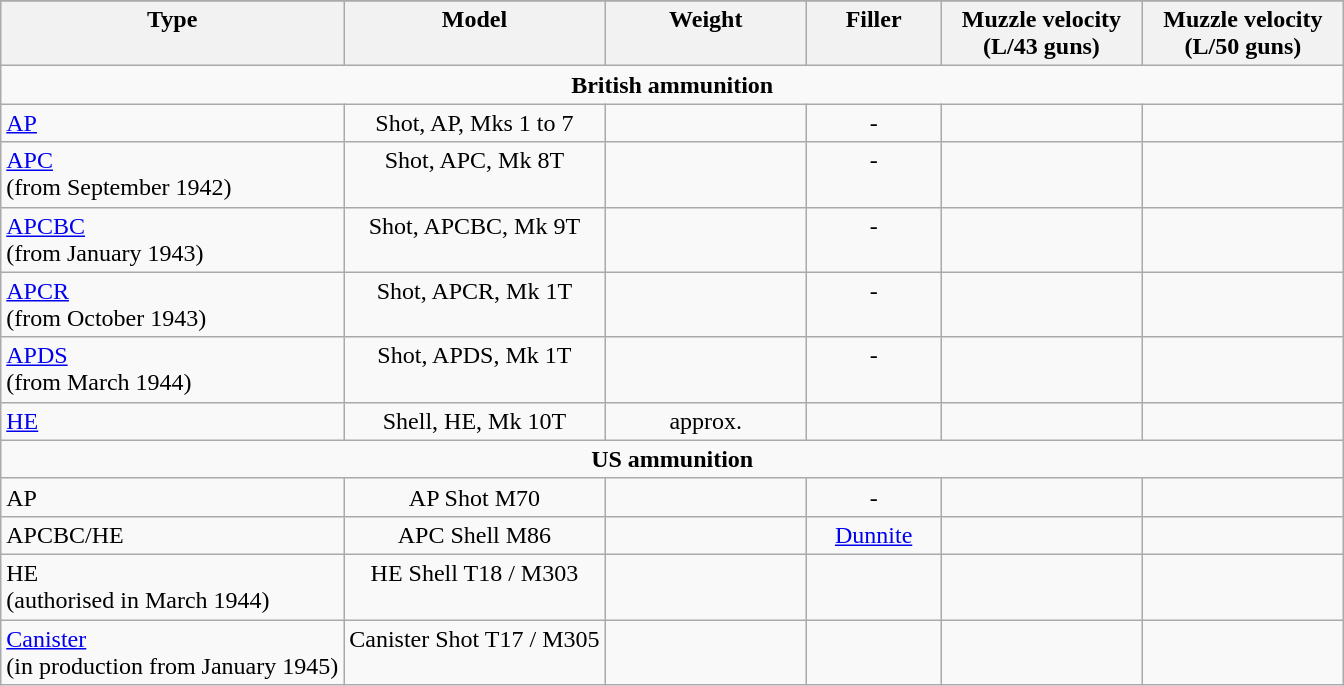<table class="wikitable">
<tr>
</tr>
<tr style="vertical-align:top; text-align:center">
<th>Type</th>
<th>Model</th>
<th width="15%">Weight</th>
<th width="10%">Filler</th>
<th width="15%">Muzzle velocity<br>(L/43 guns)</th>
<th width="15%">Muzzle velocity<br>(L/50 guns)</th>
</tr>
<tr style="vertical-align:top; text-align:center;">
<td colspan="6"><strong>British ammunition</strong></td>
</tr>
<tr style="vertical-align:top; text-align:center;">
<td style="text-align:left"><a href='#'>AP</a></td>
<td>Shot, AP, Mks 1 to 7</td>
<td></td>
<td>-</td>
<td></td>
<td></td>
</tr>
<tr style="vertical-align:top; text-align:center;">
<td style="text-align:left"><a href='#'>APC</a> <br>(from September 1942)</td>
<td>Shot, APC, Mk 8T</td>
<td></td>
<td>-</td>
<td></td>
<td></td>
</tr>
<tr style="vertical-align:top; text-align:center;">
<td style="text-align:left"><a href='#'>APCBC</a> <br>(from January 1943)</td>
<td>Shot, APCBC, Mk 9T</td>
<td></td>
<td>-</td>
<td></td>
<td></td>
</tr>
<tr style="vertical-align:top; text-align:center;">
<td style="text-align:left"><a href='#'>APCR</a> <br>(from October 1943)</td>
<td>Shot, APCR, Mk 1T</td>
<td></td>
<td>-</td>
<td></td>
<td></td>
</tr>
<tr style="vertical-align:top; text-align:center;">
<td style="text-align:left"><a href='#'>APDS</a> <br>(from March 1944)</td>
<td>Shot, APDS, Mk 1T</td>
<td></td>
<td>-</td>
<td></td>
<td></td>
</tr>
<tr style="vertical-align:top; text-align:center;">
<td style="text-align:left"><a href='#'>HE</a></td>
<td>Shell, HE, Mk 10T</td>
<td>approx. </td>
<td></td>
<td></td>
<td></td>
</tr>
<tr style="vertical-align:top; text-align:center;">
<td colspan="6"><strong>US ammunition</strong></td>
</tr>
<tr style="vertical-align:top; text-align:center;">
<td style="text-align:left">AP</td>
<td>AP Shot M70</td>
<td></td>
<td>-</td>
<td></td>
<td></td>
</tr>
<tr style="vertical-align:top; text-align:center;">
<td style="text-align:left">APCBC/HE</td>
<td>APC Shell M86</td>
<td></td>
<td><a href='#'>Dunnite</a><br></td>
<td></td>
<td></td>
</tr>
<tr style="vertical-align:top; text-align:center;">
<td style="text-align:left">HE <br>(authorised in March 1944)</td>
<td>HE Shell T18 / M303</td>
<td></td>
<td></td>
<td></td>
<td></td>
</tr>
<tr style="vertical-align:top; text-align:center;">
<td style="text-align:left"><a href='#'>Canister</a> <br>(in production from January 1945)</td>
<td>Canister Shot T17 / M305</td>
<td></td>
<td></td>
<td></td>
<td></td>
</tr>
</table>
